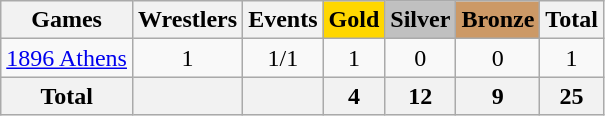<table class="wikitable sortable" style="text-align:center">
<tr>
<th>Games</th>
<th>Wrestlers</th>
<th>Events</th>
<th style="background-color:gold;">Gold</th>
<th style="background-color:silver;">Silver</th>
<th style="background-color:#c96;">Bronze</th>
<th>Total</th>
</tr>
<tr>
<td align=left><a href='#'>1896 Athens</a></td>
<td>1</td>
<td>1/1</td>
<td>1</td>
<td>0</td>
<td>0</td>
<td>1</td>
</tr>
<tr>
<th>Total</th>
<th></th>
<th></th>
<th>4</th>
<th>12</th>
<th>9</th>
<th>25</th>
</tr>
</table>
